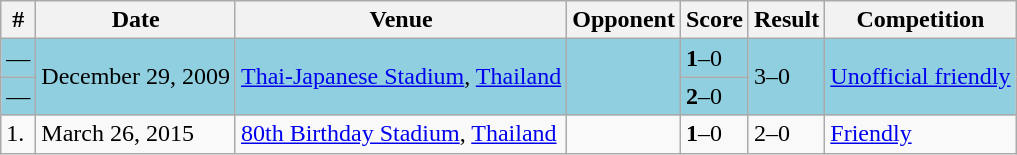<table class="wikitable">
<tr>
<th>#</th>
<th>Date</th>
<th>Venue</th>
<th>Opponent</th>
<th>Score</th>
<th>Result</th>
<th>Competition</th>
</tr>
<tr style="background:#8fcfdf;">
<td>—</td>
<td rowspan="2">December 29, 2009</td>
<td rowspan="2"><a href='#'>Thai-Japanese Stadium</a>, <a href='#'>Thailand</a></td>
<td rowspan="2"></td>
<td><strong>1</strong>–0</td>
<td rowspan="2">3–0</td>
<td rowspan="2"><a href='#'>Unofficial friendly</a></td>
</tr>
<tr style="background:#8fcfdf;">
<td>—</td>
<td><strong>2</strong>–0</td>
</tr>
<tr>
<td>1.</td>
<td>March 26, 2015</td>
<td><a href='#'>80th Birthday Stadium</a>, <a href='#'>Thailand</a></td>
<td></td>
<td><strong>1</strong>–0</td>
<td>2–0</td>
<td><a href='#'>Friendly</a></td>
</tr>
</table>
